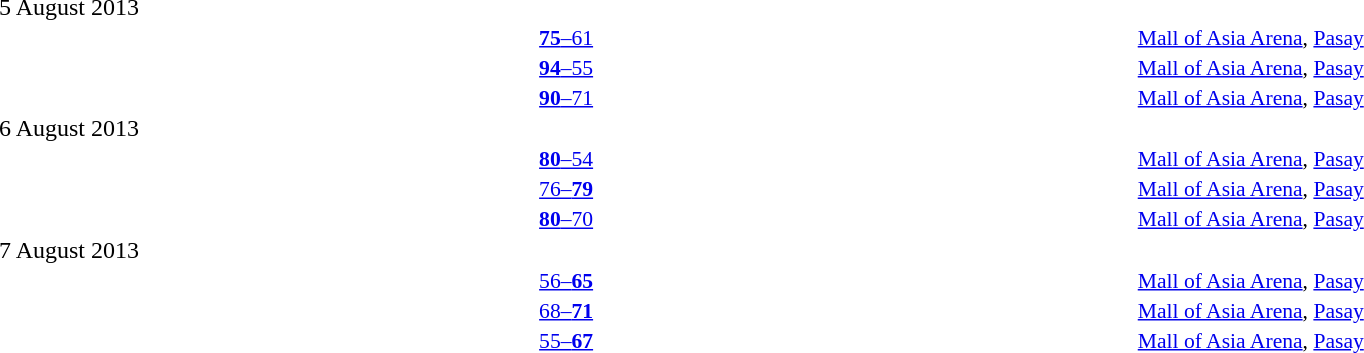<table style="width:100%;" cellspacing="1">
<tr>
<th width=25%></th>
<th width=2%></th>
<th width=6%></th>
<th width=2%></th>
<th width=25%></th>
</tr>
<tr>
<td>5 August 2013</td>
</tr>
<tr style=font-size:90%>
<td align=right><strong></strong></td>
<td></td>
<td align=center><a href='#'><strong>75</strong>–61</a></td>
<td></td>
<td></td>
<td><a href='#'>Mall of Asia Arena</a>, <a href='#'>Pasay</a></td>
</tr>
<tr style=font-size:90%>
<td align=right><strong></strong></td>
<td></td>
<td align=center><a href='#'><strong>94</strong>–55</a></td>
<td></td>
<td></td>
<td><a href='#'>Mall of Asia Arena</a>, <a href='#'>Pasay</a></td>
</tr>
<tr style=font-size:90%>
<td align=right><strong></strong></td>
<td></td>
<td align="center"><a href='#'><strong>90</strong>–71</a></td>
<td></td>
<td></td>
<td><a href='#'>Mall of Asia Arena</a>, <a href='#'>Pasay</a></td>
</tr>
<tr>
<td>6 August 2013</td>
</tr>
<tr style=font-size:90%>
<td align=right><strong></strong></td>
<td></td>
<td align="center"><a href='#'><strong>80</strong>–54</a></td>
<td></td>
<td></td>
<td><a href='#'>Mall of Asia Arena</a>, <a href='#'>Pasay</a></td>
</tr>
<tr style=font-size:90%>
<td align=right></td>
<td></td>
<td align=center><a href='#'>76–<strong>79</strong></a></td>
<td></td>
<td><strong></strong></td>
<td><a href='#'>Mall of Asia Arena</a>, <a href='#'>Pasay</a></td>
</tr>
<tr style=font-size:90%>
<td align=right><strong></strong></td>
<td></td>
<td align=center><a href='#'><strong>80</strong>–70</a></td>
<td></td>
<td></td>
<td><a href='#'>Mall of Asia Arena</a>, <a href='#'>Pasay</a></td>
</tr>
<tr>
<td>7 August 2013</td>
</tr>
<tr style=font-size:90%>
<td align=right></td>
<td></td>
<td align=center><a href='#'>56–<strong>65</strong></a></td>
<td></td>
<td><strong></strong></td>
<td><a href='#'>Mall of Asia Arena</a>, <a href='#'>Pasay</a></td>
</tr>
<tr style=font-size:90%>
<td align=right></td>
<td></td>
<td align=center><a href='#'>68–<strong>71</strong></a></td>
<td></td>
<td><strong></strong></td>
<td><a href='#'>Mall of Asia Arena</a>, <a href='#'>Pasay</a></td>
</tr>
<tr style=font-size:90%>
<td align=right></td>
<td></td>
<td align=center><a href='#'>55–<strong>67</strong></a></td>
<td></td>
<td><strong></strong></td>
<td><a href='#'>Mall of Asia Arena</a>, <a href='#'>Pasay</a></td>
</tr>
</table>
